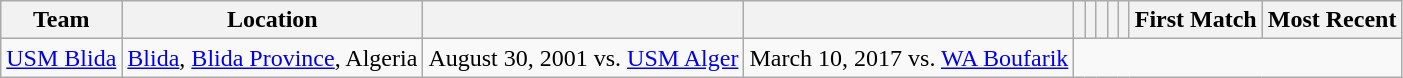<table class="wikitable" style="text-align:center">
<tr>
<th>Team</th>
<th>Location</th>
<th></th>
<th></th>
<th></th>
<th></th>
<th></th>
<th></th>
<th></th>
<th>First Match</th>
<th>Most Recent</th>
</tr>
<tr>
<td align="left"><a href='#'>USM Blida</a></td>
<td><a href='#'>Blida</a>, <a href='#'>Blida Province</a>, Algeria<br></td>
<td>August 30, 2001 vs. <a href='#'>USM Alger</a></td>
<td>March 10, 2017 vs. <a href='#'>WA Boufarik</a></td>
</tr>
</table>
